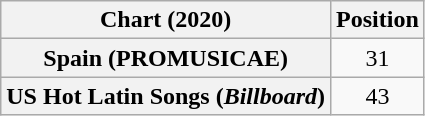<table class="wikitable plainrowheaders" style="text-align:center">
<tr>
<th scope="col">Chart (2020)</th>
<th scope="col">Position</th>
</tr>
<tr>
<th scope="row">Spain (PROMUSICAE)</th>
<td>31</td>
</tr>
<tr>
<th scope="row">US Hot Latin Songs (<em>Billboard</em>)</th>
<td>43</td>
</tr>
</table>
